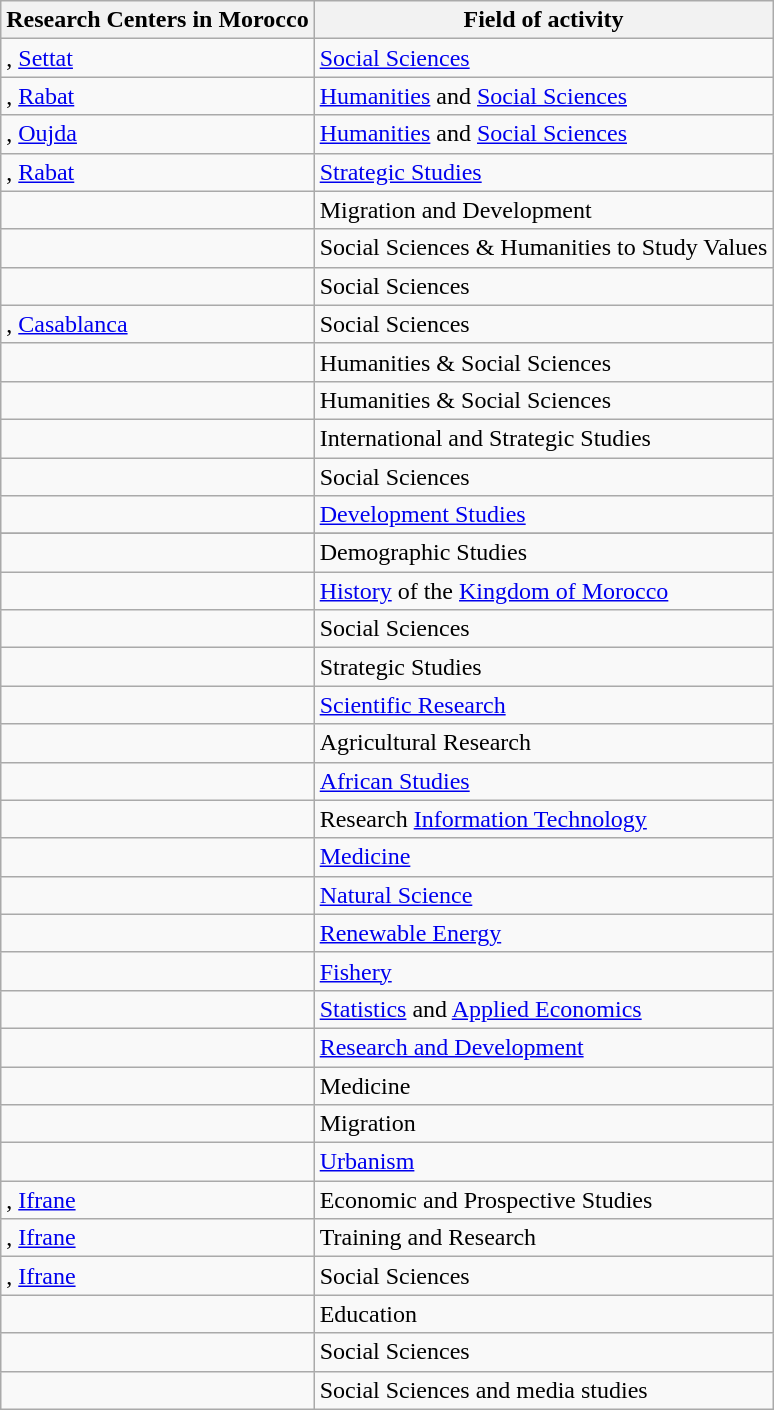<table class="wikitable sortable">
<tr>
<th>Research Centers in Morocco</th>
<th>Field of activity</th>
</tr>
<tr>
<td>, <a href='#'>Settat</a></td>
<td><a href='#'>Social Sciences</a></td>
</tr>
<tr>
<td> , <a href='#'>Rabat</a></td>
<td><a href='#'>Humanities</a> and <a href='#'>Social Sciences</a></td>
</tr>
<tr>
<td>, <a href='#'>Oujda</a></td>
<td><a href='#'>Humanities</a> and <a href='#'>Social Sciences</a></td>
</tr>
<tr>
<td>, <a href='#'>Rabat</a></td>
<td><a href='#'>Strategic Studies</a></td>
</tr>
<tr>
<td> </td>
<td>Migration and Development</td>
</tr>
<tr>
<td></td>
<td>Social Sciences & Humanities to Study Values</td>
</tr>
<tr>
<td></td>
<td>Social Sciences</td>
</tr>
<tr>
<td>, <a href='#'>Casablanca</a></td>
<td>Social Sciences</td>
</tr>
<tr>
<td></td>
<td>Humanities & Social Sciences</td>
</tr>
<tr>
<td></td>
<td>Humanities & Social Sciences</td>
</tr>
<tr>
<td></td>
<td>International and Strategic Studies</td>
</tr>
<tr>
<td></td>
<td>Social Sciences</td>
</tr>
<tr>
<td></td>
<td><a href='#'>Development Studies</a></td>
</tr>
<tr>
</tr>
<tr http://www.fondation.org.ma/default_ang.html/  King Abdul Aziz al-Saoud Foundation for Islamic Studies and Humanities, Casablanca] ||  Humanities and Islamic Studies>
</tr>
<tr>
<td></td>
<td>Demographic Studies</td>
</tr>
<tr>
<td></td>
<td><a href='#'>History</a> of the <a href='#'>Kingdom of Morocco</a></td>
</tr>
<tr>
<td></td>
<td>Social Sciences</td>
</tr>
<tr>
<td></td>
<td>Strategic Studies</td>
</tr>
<tr>
<td></td>
<td><a href='#'>Scientific Research</a></td>
</tr>
<tr>
<td></td>
<td>Agricultural Research</td>
</tr>
<tr>
<td></td>
<td><a href='#'>African Studies</a></td>
</tr>
<tr>
<td></td>
<td>Research <a href='#'>Information Technology</a></td>
</tr>
<tr>
<td></td>
<td><a href='#'>Medicine</a></td>
</tr>
<tr>
<td> </td>
<td><a href='#'>Natural Science</a></td>
</tr>
<tr>
<td></td>
<td><a href='#'>Renewable Energy</a></td>
</tr>
<tr>
<td></td>
<td><a href='#'>Fishery</a></td>
</tr>
<tr>
<td></td>
<td><a href='#'>Statistics</a> and <a href='#'>Applied Economics</a></td>
</tr>
<tr>
<td></td>
<td><a href='#'>Research and Development</a></td>
</tr>
<tr>
<td></td>
<td>Medicine</td>
</tr>
<tr>
<td></td>
<td>Migration</td>
</tr>
<tr>
<td> </td>
<td><a href='#'>Urbanism</a></td>
</tr>
<tr>
<td>, <a href='#'>Ifrane</a></td>
<td>Economic and Prospective Studies</td>
</tr>
<tr>
<td> , <a href='#'>Ifrane</a></td>
<td>Training and Research</td>
</tr>
<tr>
<td>, <a href='#'>Ifrane</a></td>
<td>Social Sciences</td>
</tr>
<tr>
<td></td>
<td>Education</td>
</tr>
<tr>
<td></td>
<td>Social Sciences</td>
</tr>
<tr>
<td></td>
<td>Social Sciences and media studies</td>
</tr>
</table>
